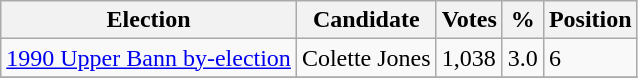<table class="wikitable sortable">
<tr>
<th>Election</th>
<th>Candidate</th>
<th>Votes</th>
<th>%</th>
<th>Position</th>
</tr>
<tr>
<td><a href='#'>1990 Upper Bann by-election</a></td>
<td>Colette Jones</td>
<td>1,038</td>
<td>3.0</td>
<td>6</td>
</tr>
<tr>
</tr>
</table>
